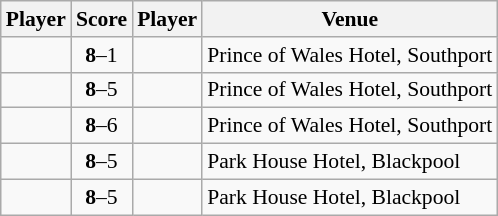<table class="wikitable " style="font-size: 90%" align=c>
<tr>
<th>Player</th>
<th>Score</th>
<th>Player</th>
<th>Venue</th>
</tr>
<tr>
<td><strong></strong></td>
<td align="center"><strong>8</strong>–1</td>
<td></td>
<td>Prince of Wales Hotel, Southport</td>
</tr>
<tr>
<td><strong></strong></td>
<td align="center"><strong>8</strong>–5</td>
<td></td>
<td>Prince of Wales Hotel, Southport</td>
</tr>
<tr>
<td><strong></strong></td>
<td align="center"><strong>8</strong>–6</td>
<td></td>
<td>Prince of Wales Hotel, Southport</td>
</tr>
<tr>
<td><strong></strong></td>
<td align="center"><strong>8</strong>–5</td>
<td></td>
<td>Park House Hotel, Blackpool</td>
</tr>
<tr>
<td><strong></strong></td>
<td align="center"><strong>8</strong>–5</td>
<td></td>
<td>Park House Hotel, Blackpool</td>
</tr>
</table>
